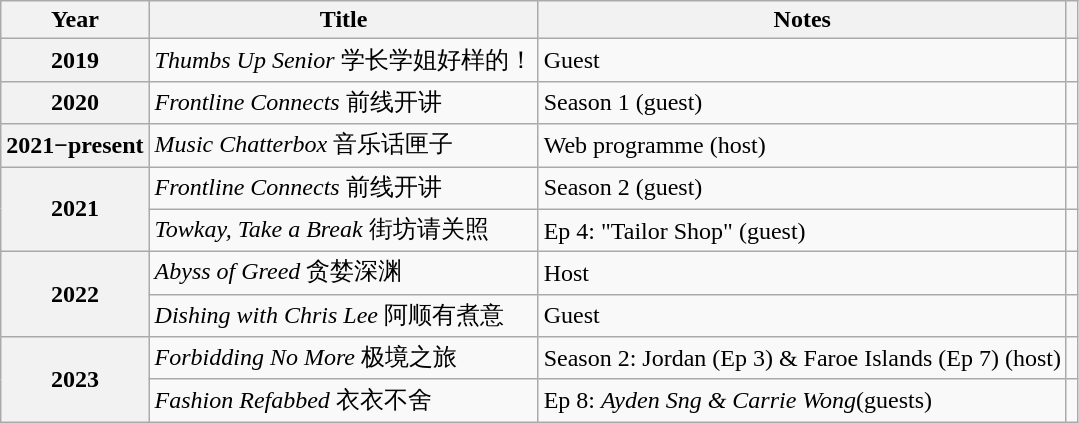<table class="wikitable sortable plainrowheaders">
<tr>
<th scope="col">Year</th>
<th scope="col">Title</th>
<th scope="col" class="unsortable">Notes</th>
<th scope="col" class="unsortable"></th>
</tr>
<tr>
<th scope="row">2019</th>
<td><em>Thumbs Up Senior</em> 学长学姐好样的！</td>
<td>Guest</td>
<td></td>
</tr>
<tr>
<th scope="row">2020</th>
<td><em>Frontline Connects</em> 前线开讲</td>
<td>Season 1 (guest)</td>
<td></td>
</tr>
<tr>
<th scope="row">2021−present</th>
<td><em>Music Chatterbox</em> 音乐话匣子</td>
<td>Web programme (host)</td>
<td></td>
</tr>
<tr>
<th rowspan="2" scope="row">2021</th>
<td><em>Frontline Connects</em> 前线开讲</td>
<td>Season 2 (guest)</td>
<td></td>
</tr>
<tr>
<td><em>Towkay, Take a Break</em> 街坊请关照</td>
<td>Ep 4: "Tailor Shop" (guest)</td>
<td></td>
</tr>
<tr>
<th rowspan="2" scope="row">2022</th>
<td><em>Abyss of Greed</em> 贪婪深渊</td>
<td>Host</td>
<td></td>
</tr>
<tr>
<td><em>Dishing with Chris Lee</em> 阿顺有煮意</td>
<td>Guest</td>
<td></td>
</tr>
<tr>
<th rowspan="2" scope="row">2023</th>
<td><em>Forbidding No More</em> 极境之旅</td>
<td>Season 2: Jordan (Ep 3) & Faroe Islands (Ep 7) (host)</td>
<td></td>
</tr>
<tr>
<td><em>Fashion Refabbed</em> 衣衣不舍</td>
<td>Ep 8: <em>Ayden Sng & Carrie Wong</em>(guests)</td>
<td></td>
</tr>
</table>
